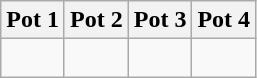<table class="wikitable">
<tr>
<th width="25%">Pot 1</th>
<th width="25%">Pot 2</th>
<th width="25%">Pot 3</th>
<th width="25%">Pot 4</th>
</tr>
<tr>
<td valign="top"><br></td>
<td valign="top"><br></td>
<td valign="top"><br></td>
<td valign="top"></td>
</tr>
</table>
